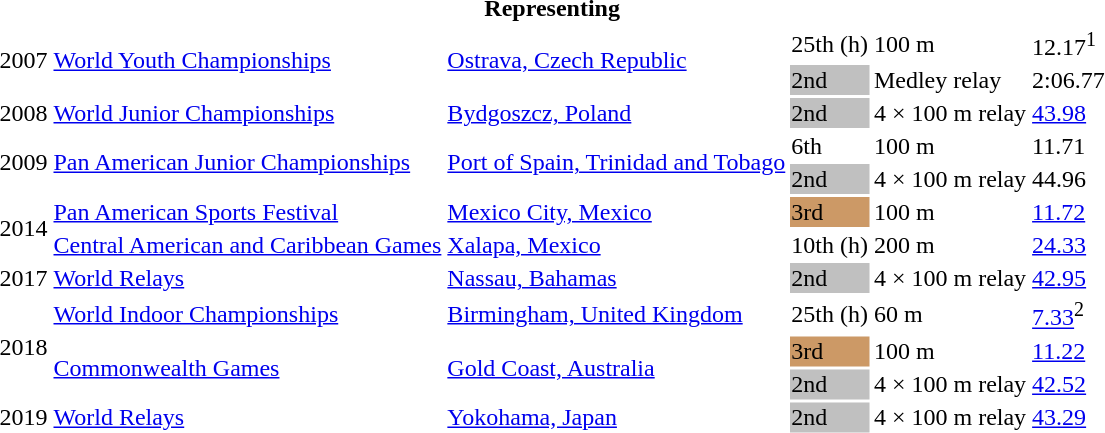<table>
<tr>
<th colspan="6">Representing </th>
</tr>
<tr>
<td rowspan=2>2007</td>
<td rowspan=2><a href='#'>World Youth Championships</a></td>
<td rowspan=2><a href='#'>Ostrava, Czech Republic</a></td>
<td>25th (h)</td>
<td>100 m</td>
<td>12.17<sup>1</sup></td>
</tr>
<tr>
<td bgcolor=silver>2nd</td>
<td>Medley relay</td>
<td>2:06.77</td>
</tr>
<tr>
<td>2008</td>
<td><a href='#'>World Junior Championships</a></td>
<td><a href='#'>Bydgoszcz, Poland</a></td>
<td bgcolor=silver>2nd</td>
<td>4 × 100 m relay</td>
<td><a href='#'>43.98</a></td>
</tr>
<tr>
<td rowspan=2>2009</td>
<td rowspan=2><a href='#'>Pan American Junior Championships</a></td>
<td rowspan=2><a href='#'>Port of Spain, Trinidad and Tobago</a></td>
<td>6th</td>
<td>100 m</td>
<td>11.71</td>
</tr>
<tr>
<td bgcolor=silver>2nd</td>
<td>4 × 100 m relay</td>
<td>44.96</td>
</tr>
<tr>
<td rowspan=2>2014</td>
<td><a href='#'>Pan American Sports Festival</a></td>
<td><a href='#'>Mexico City, Mexico</a></td>
<td bgcolor=cc9966>3rd</td>
<td>100 m</td>
<td><a href='#'>11.72</a></td>
</tr>
<tr>
<td><a href='#'>Central American and Caribbean Games</a></td>
<td><a href='#'>Xalapa, Mexico</a></td>
<td>10th (h)</td>
<td>200 m</td>
<td><a href='#'>24.33</a></td>
</tr>
<tr>
<td>2017</td>
<td><a href='#'>World Relays</a></td>
<td><a href='#'>Nassau, Bahamas</a></td>
<td bgcolor=silver>2nd</td>
<td>4 × 100 m relay</td>
<td><a href='#'>42.95</a></td>
</tr>
<tr>
<td rowspan=3>2018</td>
<td><a href='#'>World Indoor Championships</a></td>
<td><a href='#'>Birmingham, United Kingdom</a></td>
<td>25th (h)</td>
<td>60 m</td>
<td><a href='#'>7.33</a><sup>2</sup></td>
</tr>
<tr>
<td rowspan=2><a href='#'>Commonwealth Games</a></td>
<td rowspan=2><a href='#'>Gold Coast, Australia</a></td>
<td bgcolor=cc9966>3rd</td>
<td>100 m</td>
<td><a href='#'>11.22</a></td>
</tr>
<tr>
<td bgcolor=silver>2nd</td>
<td>4 × 100 m relay</td>
<td><a href='#'>42.52</a></td>
</tr>
<tr>
<td>2019</td>
<td><a href='#'>World Relays</a></td>
<td><a href='#'>Yokohama, Japan</a></td>
<td bgcolor=silver>2nd</td>
<td>4 × 100 m relay</td>
<td><a href='#'>43.29</a></td>
</tr>
</table>
